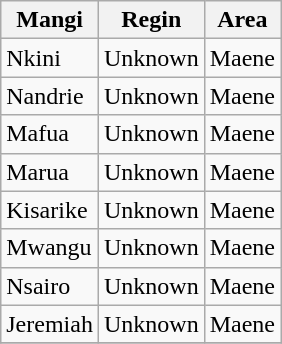<table class=wikitable style=height:1em;>
<tr>
<th>Mangi</th>
<th>Regin</th>
<th>Area</th>
</tr>
<tr>
<td>Nkini</td>
<td>Unknown</td>
<td>Maene</td>
</tr>
<tr>
<td>Nandrie</td>
<td>Unknown</td>
<td>Maene</td>
</tr>
<tr>
<td>Mafua</td>
<td>Unknown</td>
<td>Maene</td>
</tr>
<tr>
<td>Marua</td>
<td>Unknown</td>
<td>Maene</td>
</tr>
<tr>
<td>Kisarike</td>
<td>Unknown</td>
<td>Maene</td>
</tr>
<tr>
<td>Mwangu</td>
<td>Unknown</td>
<td>Maene</td>
</tr>
<tr>
<td>Nsairo</td>
<td>Unknown</td>
<td>Maene</td>
</tr>
<tr>
<td>Jeremiah</td>
<td>Unknown</td>
<td>Maene</td>
</tr>
<tr>
</tr>
</table>
